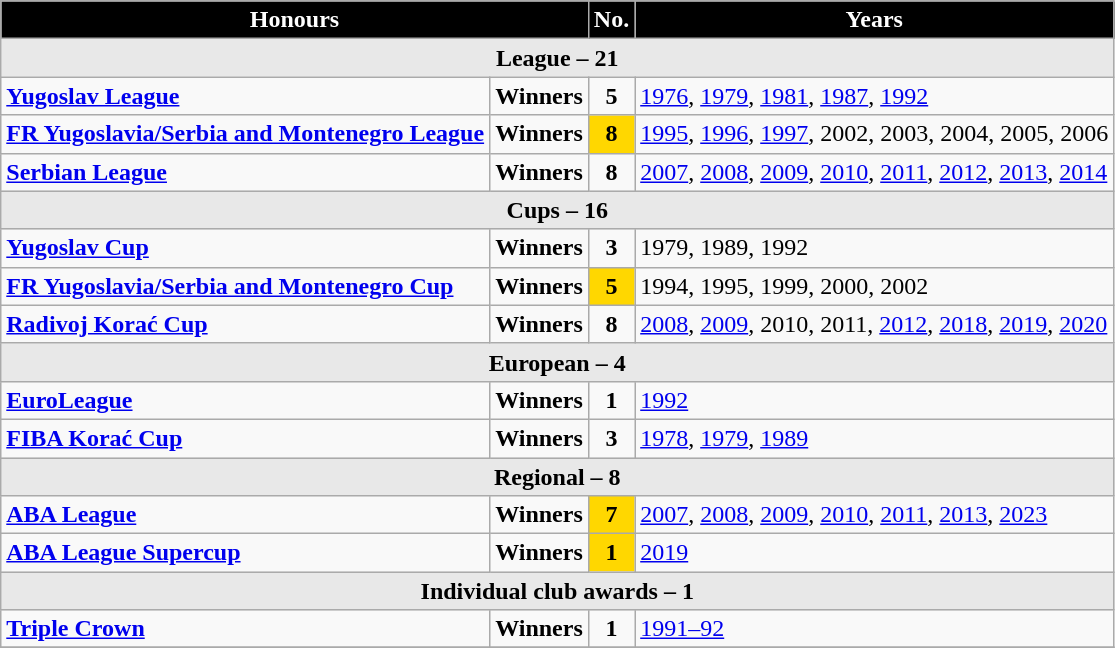<table class="wikitable">
<tr>
<th colspan=2 style="background:black;color: white">Honours</th>
<th style="background:black;color: white">No.</th>
<th style="background:black;color: white">Years</th>
</tr>
<tr>
<th colspan=6 style="background:#E8E8E8;">League – 21</th>
</tr>
<tr>
<td><strong><a href='#'>Yugoslav League</a></strong></td>
<td><strong>Winners</strong></td>
<td align=center><strong>5</strong></td>
<td><a href='#'>1976</a>, <a href='#'>1979</a>, <a href='#'>1981</a>, <a href='#'>1987</a>, <a href='#'>1992</a></td>
</tr>
<tr>
<td><strong><a href='#'>FR Yugoslavia/Serbia and Montenegro League</a></strong></td>
<td><strong>Winners</strong></td>
<td bgcolor="gold" align=center><strong>8</strong></td>
<td><a href='#'>1995</a>, <a href='#'>1996</a>, <a href='#'>1997</a>, 2002, 2003, 2004, 2005, 2006</td>
</tr>
<tr>
<td><strong><a href='#'>Serbian League</a></strong></td>
<td><strong>Winners</strong></td>
<td align=center><strong>8</strong></td>
<td><a href='#'>2007</a>, <a href='#'>2008</a>, <a href='#'>2009</a>, <a href='#'>2010</a>, <a href='#'>2011</a>, <a href='#'>2012</a>, <a href='#'>2013</a>, <a href='#'>2014</a></td>
</tr>
<tr>
<th colspan=6 style="background:#E8E8E8;">Cups – 16</th>
</tr>
<tr>
<td><strong><a href='#'>Yugoslav Cup</a></strong></td>
<td><strong>Winners</strong></td>
<td align=center><strong>3</strong></td>
<td>1979, 1989, 1992</td>
</tr>
<tr>
<td><strong><a href='#'>FR Yugoslavia/Serbia and Montenegro Cup</a></strong></td>
<td><strong>Winners</strong></td>
<td bgcolor="gold" align=center><strong>5</strong></td>
<td>1994, 1995, 1999, 2000, 2002</td>
</tr>
<tr>
<td><strong><a href='#'>Radivoj Korać Cup</a></strong></td>
<td><strong>Winners</strong></td>
<td align=center><strong>8</strong></td>
<td><a href='#'>2008</a>, <a href='#'>2009</a>, 2010, 2011, <a href='#'>2012</a>, <a href='#'>2018</a>, <a href='#'>2019</a>, <a href='#'>2020</a></td>
</tr>
<tr>
<th colspan=6 style="background:#E8E8E8;">European – 4</th>
</tr>
<tr>
<td><strong><a href='#'>EuroLeague</a></strong></td>
<td><strong>Winners</strong></td>
<td align=center><strong>1</strong></td>
<td><a href='#'>1992</a></td>
</tr>
<tr>
<td><strong><a href='#'>FIBA Korać Cup</a></strong></td>
<td><strong>Winners</strong></td>
<td align=center><strong>3</strong></td>
<td><a href='#'>1978</a>, <a href='#'>1979</a>, <a href='#'>1989</a></td>
</tr>
<tr>
<th colspan=6 style="background:#E8E8E8;">Regional – 8</th>
</tr>
<tr>
<td><strong><a href='#'>ABA League</a></strong></td>
<td><strong>Winners</strong></td>
<td bgcolor="gold" align=center><strong>7</strong></td>
<td><a href='#'>2007</a>, <a href='#'>2008</a>, <a href='#'>2009</a>, <a href='#'>2010</a>, <a href='#'>2011</a>, <a href='#'>2013</a>, <a href='#'>2023</a></td>
</tr>
<tr>
<td><strong><a href='#'>ABA League Supercup</a></strong></td>
<td><strong>Winners</strong></td>
<td bgcolor="gold" align=center><strong>1</strong></td>
<td><a href='#'>2019</a></td>
</tr>
<tr>
<th colspan=6 style="background:#E8E8E8;">Individual club awards – 1</th>
</tr>
<tr>
<td><strong><a href='#'>Triple Crown</a></strong></td>
<td><strong>Winners</strong></td>
<td align=center><strong>1</strong></td>
<td><a href='#'>1991–92</a></td>
</tr>
<tr>
</tr>
</table>
